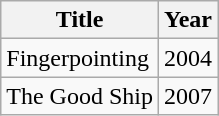<table class="wikitable">
<tr>
<th>Title</th>
<th>Year</th>
</tr>
<tr>
<td>Fingerpointing</td>
<td>2004</td>
</tr>
<tr>
<td>The Good Ship</td>
<td>2007</td>
</tr>
</table>
